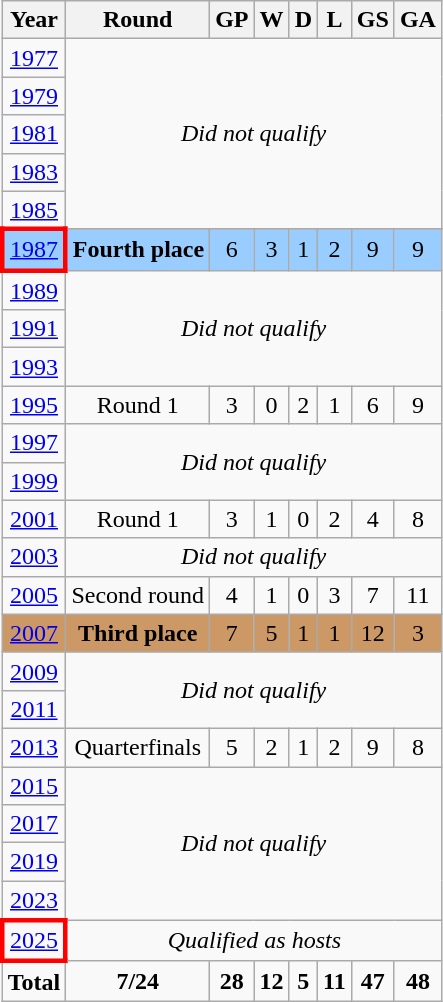<table class="wikitable" style="text-align: center;">
<tr>
<th>Year</th>
<th>Round</th>
<th>GP</th>
<th>W</th>
<th>D</th>
<th>L</th>
<th>GS</th>
<th>GA</th>
</tr>
<tr>
<td> <a href='#'>1977</a></td>
<td rowspan=5 colspan=7><em>Did not qualify</em></td>
</tr>
<tr>
<td> <a href='#'>1979</a></td>
</tr>
<tr>
<td> <a href='#'>1981</a></td>
</tr>
<tr>
<td> <a href='#'>1983</a></td>
</tr>
<tr>
<td> <a href='#'>1985</a></td>
</tr>
<tr>
</tr>
<tr style="background:#9acdff;">
<td style="border: 3px solid red"> <a href='#'>1987</a></td>
<td><strong>Fourth place</strong></td>
<td>6</td>
<td>3</td>
<td>1</td>
<td>2</td>
<td>9</td>
<td>9</td>
</tr>
<tr>
<td> <a href='#'>1989</a></td>
<td rowspan=3 colspan=7><em>Did not qualify</em></td>
</tr>
<tr>
<td> <a href='#'>1991</a></td>
</tr>
<tr>
<td> <a href='#'>1993</a></td>
</tr>
<tr>
<td> <a href='#'>1995</a></td>
<td>Round 1</td>
<td>3</td>
<td>0</td>
<td>2</td>
<td>1</td>
<td>6</td>
<td>9</td>
</tr>
<tr>
<td> <a href='#'>1997</a></td>
<td rowspan=2 colspan=7><em>Did not qualify</em></td>
</tr>
<tr>
<td> <a href='#'>1999</a></td>
</tr>
<tr>
<td> <a href='#'>2001</a></td>
<td>Round 1</td>
<td>3</td>
<td>1</td>
<td>0</td>
<td>2</td>
<td>4</td>
<td>8</td>
</tr>
<tr>
<td> <a href='#'>2003</a></td>
<td colspan=7><em>Did not qualify</em></td>
</tr>
<tr>
<td> <a href='#'>2005</a></td>
<td>Second round</td>
<td>4</td>
<td>1</td>
<td>0</td>
<td>3</td>
<td>7</td>
<td>11</td>
</tr>
<tr bgcolor="#cc9966">
<td> <a href='#'>2007</a></td>
<td><strong>Third place</strong></td>
<td>7</td>
<td>5</td>
<td>1</td>
<td>1</td>
<td>12</td>
<td>3</td>
</tr>
<tr>
<td> <a href='#'>2009</a></td>
<td rowspan=2 colspan=7><em>Did not qualify</em></td>
</tr>
<tr>
<td> <a href='#'>2011</a></td>
</tr>
<tr>
<td> <a href='#'>2013</a></td>
<td>Quarterfinals</td>
<td>5</td>
<td>2</td>
<td>1</td>
<td>2</td>
<td>9</td>
<td>8</td>
</tr>
<tr>
<td> <a href='#'>2015</a></td>
<td rowspan=4 colspan=7><em>Did not qualify</em></td>
</tr>
<tr>
<td> <a href='#'>2017</a></td>
</tr>
<tr>
<td> <a href='#'>2019</a></td>
</tr>
<tr>
<td> <a href='#'>2023</a></td>
</tr>
<tr>
<td style="border: 3px solid red"> <a href='#'>2025</a></td>
<td colspan=7><em>Qualified as hosts</em></td>
</tr>
<tr>
<td><strong>Total</strong></td>
<td><strong>7/24</strong></td>
<td><strong>28</strong></td>
<td><strong>12</strong></td>
<td><strong>5</strong></td>
<td><strong>11</strong></td>
<td><strong>47</strong></td>
<td><strong>48</strong></td>
</tr>
</table>
